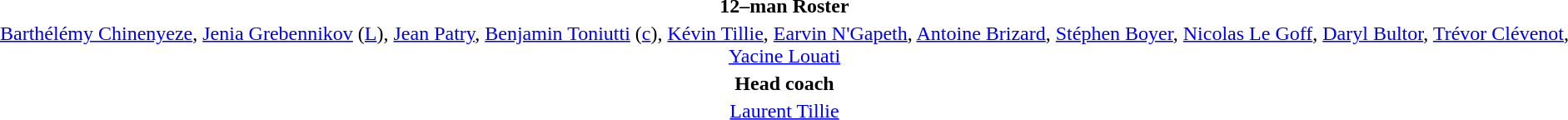<table style="text-align:center; margin-top:2em; margin-left:auto; margin-right:auto">
<tr>
<td><strong>12–man Roster</strong></td>
</tr>
<tr>
<td><a href='#'>Barthélémy Chinenyeze</a>, <a href='#'>Jenia Grebennikov</a> (<a href='#'>L</a>), <a href='#'>Jean Patry</a>, <a href='#'>Benjamin Toniutti</a> (<a href='#'>c</a>), <a href='#'>Kévin Tillie</a>, <a href='#'>Earvin N'Gapeth</a>, <a href='#'>Antoine Brizard</a>, <a href='#'>Stéphen Boyer</a>, <a href='#'>Nicolas Le Goff</a>, <a href='#'>Daryl Bultor</a>, <a href='#'>Trévor Clévenot</a>, <a href='#'>Yacine Louati</a></td>
</tr>
<tr>
<td><strong>Head coach</strong></td>
</tr>
<tr>
<td><a href='#'>Laurent Tillie</a></td>
</tr>
</table>
